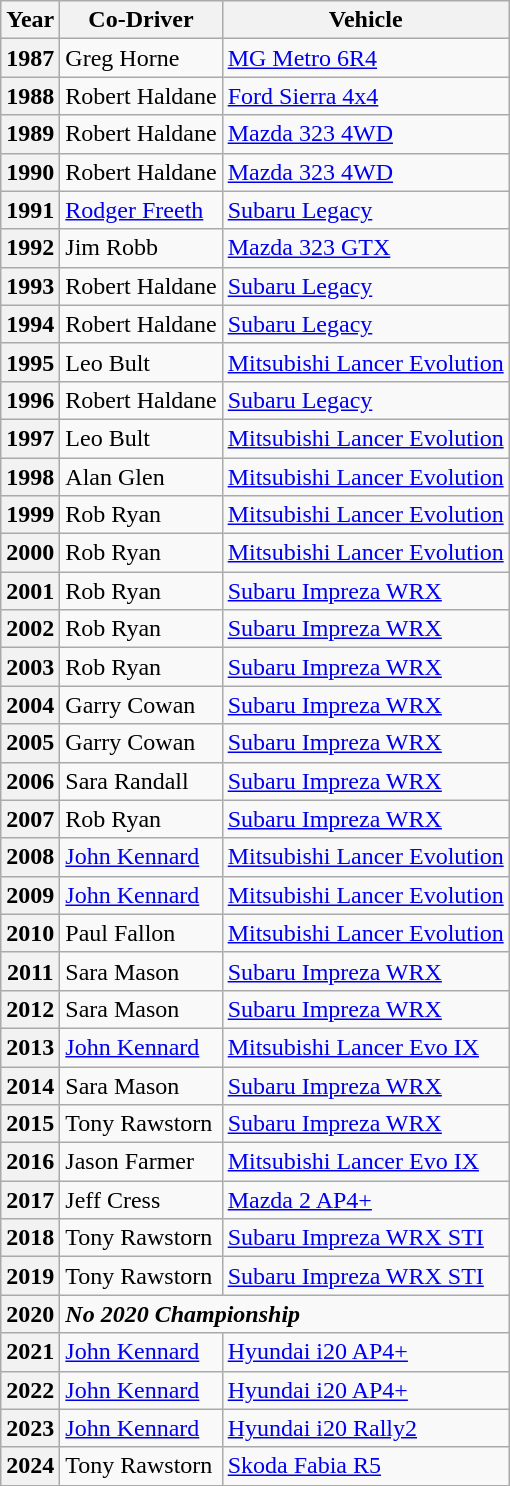<table class="wikitable">
<tr>
<th>Year</th>
<th>Co-Driver</th>
<th>Vehicle</th>
</tr>
<tr>
<th>1987</th>
<td>Greg Horne</td>
<td><a href='#'>MG Metro 6R4</a></td>
</tr>
<tr>
<th>1988</th>
<td>Robert Haldane</td>
<td><a href='#'>Ford Sierra 4x4</a></td>
</tr>
<tr>
<th>1989</th>
<td>Robert Haldane</td>
<td><a href='#'>Mazda 323 4WD</a></td>
</tr>
<tr>
<th>1990</th>
<td>Robert Haldane</td>
<td><a href='#'>Mazda 323 4WD</a></td>
</tr>
<tr>
<th>1991</th>
<td><a href='#'>Rodger Freeth</a></td>
<td><a href='#'>Subaru Legacy</a></td>
</tr>
<tr>
<th>1992</th>
<td>Jim Robb</td>
<td><a href='#'>Mazda 323 GTX</a></td>
</tr>
<tr>
<th>1993</th>
<td>Robert Haldane</td>
<td><a href='#'>Subaru Legacy</a></td>
</tr>
<tr>
<th>1994</th>
<td>Robert Haldane</td>
<td><a href='#'>Subaru Legacy</a></td>
</tr>
<tr>
<th>1995</th>
<td>Leo Bult</td>
<td><a href='#'>Mitsubishi Lancer Evolution</a></td>
</tr>
<tr>
<th>1996</th>
<td>Robert Haldane</td>
<td><a href='#'>Subaru Legacy</a></td>
</tr>
<tr>
<th>1997</th>
<td>Leo Bult</td>
<td><a href='#'>Mitsubishi Lancer Evolution</a></td>
</tr>
<tr>
<th>1998</th>
<td>Alan Glen</td>
<td><a href='#'>Mitsubishi Lancer Evolution</a></td>
</tr>
<tr>
<th>1999</th>
<td>Rob Ryan</td>
<td><a href='#'>Mitsubishi Lancer Evolution</a></td>
</tr>
<tr>
<th>2000</th>
<td>Rob Ryan</td>
<td><a href='#'>Mitsubishi Lancer Evolution</a></td>
</tr>
<tr>
<th>2001</th>
<td>Rob Ryan</td>
<td><a href='#'>Subaru Impreza WRX</a></td>
</tr>
<tr>
<th>2002</th>
<td>Rob Ryan</td>
<td><a href='#'>Subaru Impreza WRX</a></td>
</tr>
<tr>
<th>2003</th>
<td>Rob Ryan</td>
<td><a href='#'>Subaru Impreza WRX</a></td>
</tr>
<tr>
<th>2004</th>
<td>Garry Cowan</td>
<td><a href='#'>Subaru Impreza WRX</a></td>
</tr>
<tr>
<th>2005</th>
<td>Garry Cowan</td>
<td><a href='#'>Subaru Impreza WRX</a></td>
</tr>
<tr>
<th>2006</th>
<td>Sara Randall</td>
<td><a href='#'>Subaru Impreza WRX</a></td>
</tr>
<tr>
<th>2007</th>
<td>Rob Ryan</td>
<td><a href='#'>Subaru Impreza WRX</a></td>
</tr>
<tr>
<th>2008</th>
<td><a href='#'>John Kennard</a></td>
<td><a href='#'>Mitsubishi Lancer Evolution</a></td>
</tr>
<tr>
<th>2009</th>
<td><a href='#'>John Kennard</a></td>
<td><a href='#'>Mitsubishi Lancer Evolution</a></td>
</tr>
<tr>
<th>2010</th>
<td>Paul Fallon</td>
<td><a href='#'>Mitsubishi Lancer Evolution</a></td>
</tr>
<tr>
<th>2011</th>
<td>Sara Mason</td>
<td><a href='#'>Subaru Impreza WRX</a></td>
</tr>
<tr>
<th>2012</th>
<td>Sara Mason</td>
<td><a href='#'>Subaru Impreza WRX</a></td>
</tr>
<tr>
<th>2013</th>
<td><a href='#'>John Kennard</a></td>
<td><a href='#'>Mitsubishi Lancer Evo IX</a></td>
</tr>
<tr>
<th>2014</th>
<td>Sara Mason</td>
<td><a href='#'>Subaru Impreza WRX</a></td>
</tr>
<tr>
<th>2015</th>
<td>Tony Rawstorn</td>
<td><a href='#'>Subaru Impreza WRX</a></td>
</tr>
<tr>
<th>2016</th>
<td>Jason Farmer</td>
<td><a href='#'>Mitsubishi Lancer Evo IX</a></td>
</tr>
<tr>
<th>2017</th>
<td>Jeff Cress</td>
<td><a href='#'>Mazda 2 AP4+</a></td>
</tr>
<tr>
<th>2018</th>
<td>Tony Rawstorn</td>
<td><a href='#'>Subaru Impreza WRX STI</a></td>
</tr>
<tr>
<th>2019</th>
<td>Tony Rawstorn</td>
<td><a href='#'>Subaru Impreza WRX STI</a></td>
</tr>
<tr>
<th>2020</th>
<td colspan="2" rowspan="1"><strong><em>No 2020 Championship</em></strong></td>
</tr>
<tr>
<th>2021</th>
<td><a href='#'>John Kennard</a></td>
<td><a href='#'>Hyundai i20 AP4+</a></td>
</tr>
<tr>
<th>2022</th>
<td><a href='#'>John Kennard</a></td>
<td><a href='#'>Hyundai i20 AP4+</a></td>
</tr>
<tr>
<th>2023</th>
<td><a href='#'>John Kennard</a></td>
<td><a href='#'>Hyundai i20 Rally2</a></td>
</tr>
<tr>
<th>2024</th>
<td>Tony Rawstorn</td>
<td><a href='#'>Skoda Fabia R5</a></td>
</tr>
</table>
